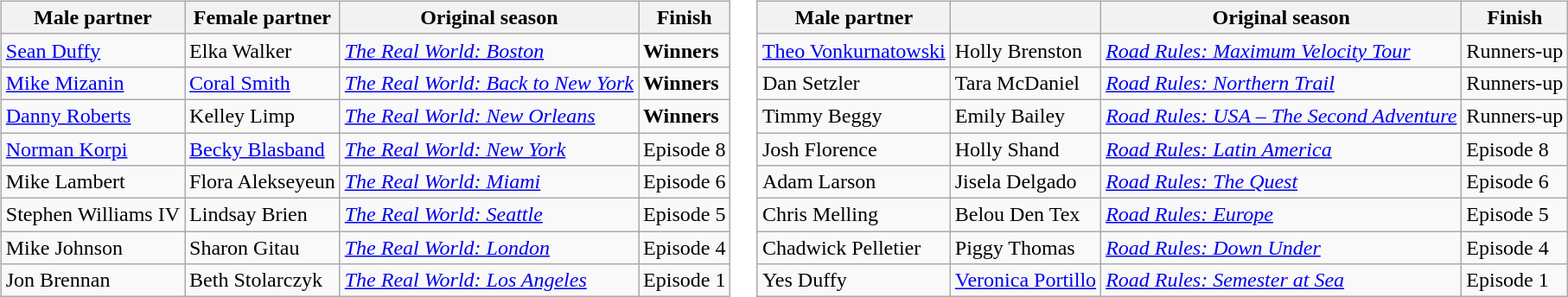<table>
<tr>
<td><br><table class="wikitable sortable">
<tr>
<th>Male partner</th>
<th nowrap>Female partner</th>
<th nowrap>Original season</th>
<th>Finish</th>
</tr>
<tr>
<td nowrap><a href='#'>Sean Duffy</a></td>
<td nowrap>Elka Walker</td>
<td nowrap><em><a href='#'>The Real World: Boston</a></em></td>
<td nowrap><strong>Winners</strong></td>
</tr>
<tr>
<td nowrap><a href='#'>Mike Mizanin</a></td>
<td nowrap><a href='#'>Coral Smith</a></td>
<td nowrap><em><a href='#'>The Real World: Back to New York</a></em></td>
<td><strong>Winners</strong></td>
</tr>
<tr>
<td nowrap><a href='#'>Danny Roberts</a></td>
<td nowrap>Kelley Limp</td>
<td nowrap><em><a href='#'>The Real World: New Orleans</a></em></td>
<td><strong>Winners</strong></td>
</tr>
<tr>
<td nowrap><a href='#'>Norman Korpi</a></td>
<td nowrap><a href='#'>Becky Blasband</a></td>
<td nowrap><em><a href='#'>The Real World: New York</a></em></td>
<td nowrap>Episode 8</td>
</tr>
<tr>
<td nowrap>Mike Lambert</td>
<td nowrap>Flora Alekseyeun</td>
<td nowrap><em><a href='#'>The Real World: Miami</a></em></td>
<td nowrap>Episode 6</td>
</tr>
<tr>
<td nowrap>Stephen Williams IV</td>
<td nowrap>Lindsay Brien</td>
<td nowrap><em><a href='#'>The Real World: Seattle</a></em></td>
<td nowrap>Episode 5</td>
</tr>
<tr>
<td nowrap>Mike Johnson</td>
<td>Sharon Gitau</td>
<td><em><a href='#'>The Real World: London</a></em></td>
<td nowrap>Episode 4</td>
</tr>
<tr>
<td>Jon Brennan</td>
<td nowrap>Beth Stolarczyk</td>
<td nowrap><em><a href='#'>The Real World: Los Angeles</a></em></td>
<td>Episode 1</td>
</tr>
</table>
</td>
<td><br><table class="wikitable sortable">
<tr>
<th>Male partner</th>
<th></th>
<th>Original season</th>
<th>Finish</th>
</tr>
<tr>
<td nowrap><a href='#'>Theo Vonkurnatowski</a></td>
<td nowrap>Holly Brenston</td>
<td nowrap><em><a href='#'>Road Rules: Maximum Velocity Tour</a></em></td>
<td nowrap>Runners-up</td>
</tr>
<tr>
<td nowrap>Dan Setzler</td>
<td nowrap>Tara McDaniel</td>
<td nowrap><em><a href='#'>Road Rules: Northern Trail</a></em></td>
<td>Runners-up</td>
</tr>
<tr>
<td nowrap>Timmy Beggy</td>
<td nowrap>Emily Bailey</td>
<td nowrap><em><a href='#'>Road Rules: USA – The Second Adventure</a></em></td>
<td>Runners-up</td>
</tr>
<tr>
<td nowrap>Josh Florence</td>
<td nowrap>Holly Shand</td>
<td nowrap><em><a href='#'>Road Rules: Latin America</a></em></td>
<td nowrap>Episode 8</td>
</tr>
<tr>
<td nowrap>Adam Larson</td>
<td nowrap>Jisela Delgado</td>
<td nowrap><em><a href='#'>Road Rules: The Quest</a></em></td>
<td nowrap>Episode 6</td>
</tr>
<tr>
<td nowrap>Chris Melling</td>
<td nowrap>Belou Den Tex</td>
<td nowrap><em><a href='#'>Road Rules: Europe</a></em></td>
<td nowrap>Episode 5</td>
</tr>
<tr>
<td nowrap>Chadwick Pelletier</td>
<td nowrap>Piggy Thomas</td>
<td nowrap><em><a href='#'>Road Rules: Down Under</a></em></td>
<td nowrap>Episode 4</td>
</tr>
<tr>
<td>Yes Duffy</td>
<td nowrap><a href='#'>Veronica Portillo</a></td>
<td nowrap><em><a href='#'>Road Rules: Semester at Sea</a></em></td>
<td>Episode 1</td>
</tr>
</table>
</td>
</tr>
</table>
